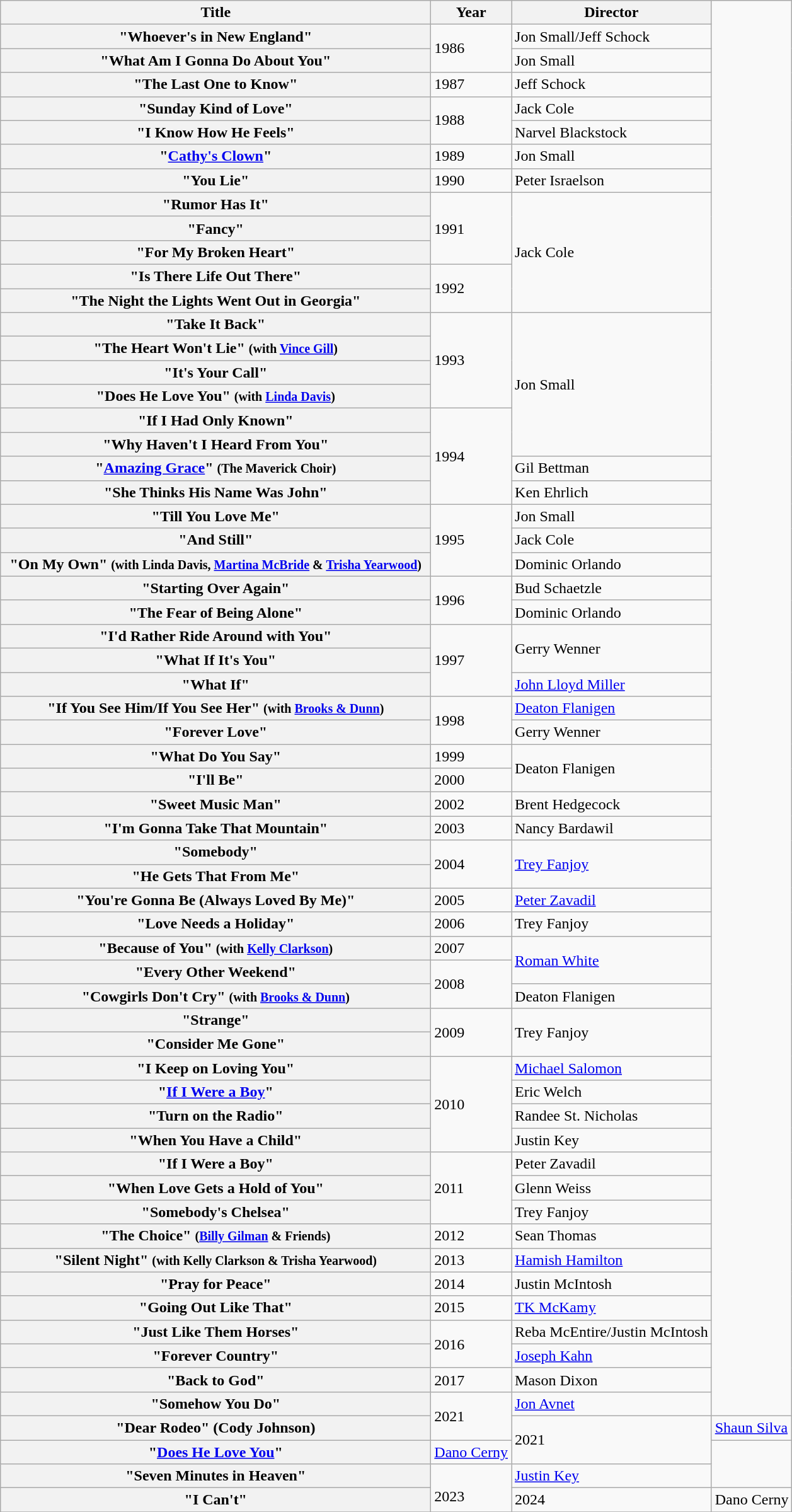<table class="wikitable plainrowheaders">
<tr>
<th style="width:28em;">Title</th>
<th>Year</th>
<th>Director</th>
</tr>
<tr>
<th scope="row">"Whoever's in New England"</th>
<td rowspan="2">1986</td>
<td>Jon Small/Jeff Schock</td>
</tr>
<tr>
<th scope="row">"What Am I Gonna Do About You"</th>
<td>Jon Small</td>
</tr>
<tr>
<th scope="row">"The Last One to Know"</th>
<td>1987</td>
<td>Jeff Schock</td>
</tr>
<tr>
<th scope="row">"Sunday Kind of Love"</th>
<td rowspan="2">1988</td>
<td>Jack Cole</td>
</tr>
<tr>
<th scope="row">"I Know How He Feels"</th>
<td>Narvel Blackstock</td>
</tr>
<tr>
<th scope="row">"<a href='#'>Cathy's Clown</a>"</th>
<td>1989</td>
<td>Jon Small</td>
</tr>
<tr>
<th scope="row">"You Lie"</th>
<td>1990</td>
<td>Peter Israelson</td>
</tr>
<tr>
<th scope="row">"Rumor Has It"</th>
<td rowspan="3">1991</td>
<td rowspan="5">Jack Cole</td>
</tr>
<tr>
<th scope="row">"Fancy"</th>
</tr>
<tr>
<th scope="row">"For My Broken Heart"</th>
</tr>
<tr>
<th scope="row">"Is There Life Out There"</th>
<td rowspan="2">1992</td>
</tr>
<tr>
<th scope="row">"The Night the Lights Went Out in Georgia"</th>
</tr>
<tr>
<th scope="row">"Take It Back"</th>
<td rowspan="4">1993</td>
<td rowspan="6">Jon Small</td>
</tr>
<tr>
<th scope="row">"The Heart Won't Lie" <small>(with <a href='#'>Vince Gill</a>)</small></th>
</tr>
<tr>
<th scope="row">"It's Your Call"</th>
</tr>
<tr>
<th scope="row">"Does He Love You" <small>(with <a href='#'>Linda Davis</a>)</small></th>
</tr>
<tr>
<th scope="row">"If I Had Only Known"</th>
<td rowspan="4">1994</td>
</tr>
<tr>
<th scope="row">"Why Haven't I Heard From You"</th>
</tr>
<tr>
<th scope="row">"<a href='#'>Amazing Grace</a>" <small>(The Maverick Choir)</small></th>
<td>Gil Bettman</td>
</tr>
<tr>
<th scope="row">"She Thinks His Name Was John"</th>
<td>Ken Ehrlich</td>
</tr>
<tr>
<th scope="row">"Till You Love Me"</th>
<td rowspan="3">1995</td>
<td>Jon Small</td>
</tr>
<tr>
<th scope="row">"And Still"</th>
<td>Jack Cole</td>
</tr>
<tr>
<th scope="row">"On My Own" <small>(with Linda Davis, <a href='#'>Martina McBride</a> & <a href='#'>Trisha Yearwood</a>)</small></th>
<td>Dominic Orlando</td>
</tr>
<tr>
<th scope="row">"Starting Over Again"</th>
<td rowspan="2">1996</td>
<td>Bud Schaetzle</td>
</tr>
<tr>
<th scope="row">"The Fear of Being Alone"</th>
<td>Dominic Orlando</td>
</tr>
<tr>
<th scope="row">"I'd Rather Ride Around with You"</th>
<td rowspan="3">1997</td>
<td rowspan="2">Gerry Wenner</td>
</tr>
<tr>
<th scope="row">"What If It's You"</th>
</tr>
<tr>
<th scope="row">"What If"</th>
<td><a href='#'>John Lloyd Miller</a></td>
</tr>
<tr>
<th scope="row">"If You See Him/If You See Her" <small>(with <a href='#'>Brooks & Dunn</a>)</small></th>
<td rowspan="2">1998</td>
<td><a href='#'>Deaton Flanigen</a></td>
</tr>
<tr>
<th scope="row">"Forever Love"</th>
<td>Gerry Wenner</td>
</tr>
<tr>
<th scope="row">"What Do You Say"</th>
<td>1999</td>
<td rowspan="2">Deaton Flanigen</td>
</tr>
<tr>
<th scope="row">"I'll Be"</th>
<td>2000</td>
</tr>
<tr>
<th scope="row">"Sweet Music Man"</th>
<td>2002</td>
<td>Brent Hedgecock</td>
</tr>
<tr>
<th scope="row">"I'm Gonna Take That Mountain"</th>
<td>2003</td>
<td>Nancy Bardawil</td>
</tr>
<tr>
<th scope="row">"Somebody"</th>
<td rowspan="2">2004</td>
<td rowspan="2"><a href='#'>Trey Fanjoy</a></td>
</tr>
<tr>
<th scope="row">"He Gets That From Me"</th>
</tr>
<tr>
<th scope="row">"You're Gonna Be (Always Loved By Me)"</th>
<td>2005</td>
<td><a href='#'>Peter Zavadil</a></td>
</tr>
<tr>
<th scope="row">"Love Needs a Holiday"</th>
<td>2006</td>
<td>Trey Fanjoy</td>
</tr>
<tr>
<th scope="row">"Because of You" <small>(with <a href='#'>Kelly Clarkson</a>)</small></th>
<td>2007</td>
<td rowspan="2"><a href='#'>Roman White</a></td>
</tr>
<tr>
<th scope="row">"Every Other Weekend"</th>
<td rowspan="2">2008</td>
</tr>
<tr>
<th scope="row">"Cowgirls Don't Cry" <small>(with <a href='#'>Brooks & Dunn</a>)</small></th>
<td>Deaton Flanigen</td>
</tr>
<tr>
<th scope="row">"Strange"</th>
<td rowspan="2">2009</td>
<td rowspan="2">Trey Fanjoy</td>
</tr>
<tr>
<th scope="row">"Consider Me Gone"</th>
</tr>
<tr>
<th scope="row">"I Keep on Loving You"</th>
<td rowspan="4">2010</td>
<td><a href='#'>Michael Salomon</a></td>
</tr>
<tr>
<th scope="row">"<a href='#'>If I Were a Boy</a>"</th>
<td>Eric Welch</td>
</tr>
<tr>
<th scope="row">"Turn on the Radio"</th>
<td>Randee St. Nicholas</td>
</tr>
<tr>
<th scope="row">"When You Have a Child"</th>
<td>Justin Key</td>
</tr>
<tr>
<th scope="row">"If I Were a Boy"</th>
<td rowspan="3">2011</td>
<td>Peter Zavadil</td>
</tr>
<tr>
<th scope="row">"When Love Gets a Hold of You"</th>
<td>Glenn Weiss</td>
</tr>
<tr>
<th scope="row">"Somebody's Chelsea"</th>
<td>Trey Fanjoy</td>
</tr>
<tr>
<th scope="row">"The Choice" <small>(<a href='#'>Billy Gilman</a> & Friends)</small></th>
<td>2012</td>
<td>Sean Thomas</td>
</tr>
<tr>
<th scope="row">"Silent Night" <small>(with Kelly Clarkson & Trisha Yearwood)</small></th>
<td>2013</td>
<td><a href='#'>Hamish Hamilton</a></td>
</tr>
<tr>
<th scope="row">"Pray for Peace"</th>
<td>2014</td>
<td>Justin McIntosh</td>
</tr>
<tr>
<th scope="row">"Going Out Like That"</th>
<td>2015</td>
<td><a href='#'>TK McKamy</a></td>
</tr>
<tr>
<th scope="row">"Just Like Them Horses"</th>
<td rowspan="2">2016</td>
<td>Reba McEntire/Justin McIntosh</td>
</tr>
<tr>
<th scope="row">"Forever Country" </th>
<td><a href='#'>Joseph Kahn</a></td>
</tr>
<tr>
<th scope="row">"Back to God"</th>
<td>2017</td>
<td>Mason Dixon</td>
</tr>
<tr>
<th scope="row">"Somehow You Do"</th>
<td rowspan="2">2021</td>
<td><a href='#'>Jon Avnet</a></td>
</tr>
<tr>
<th scope="row">"Dear Rodeo" (Cody Johnson)</th>
<td rowspan="2">2021</td>
<td><a href='#'>Shaun Silva</a></td>
</tr>
<tr>
<th scope="row">"<a href='#'>Does He Love You</a>"<br></th>
<td><a href='#'>Dano Cerny</a></td>
</tr>
<tr>
<th scope="row">"Seven Minutes in Heaven"</th>
<td rowspan="2"><br>2023</td>
<td><a href='#'>Justin Key</a></td>
</tr>
<tr>
<th scope = "row">"I Can't"</th>
<td>2024</td>
<td>Dano Cerny</td>
</tr>
<tr>
</tr>
</table>
